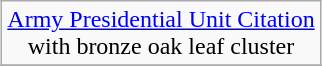<table class="wikitable" style="margin:1em auto; text-align:center;">
<tr>
<td><a href='#'>Army Presidential Unit Citation</a><br>with bronze oak leaf cluster</td>
</tr>
<tr>
</tr>
</table>
